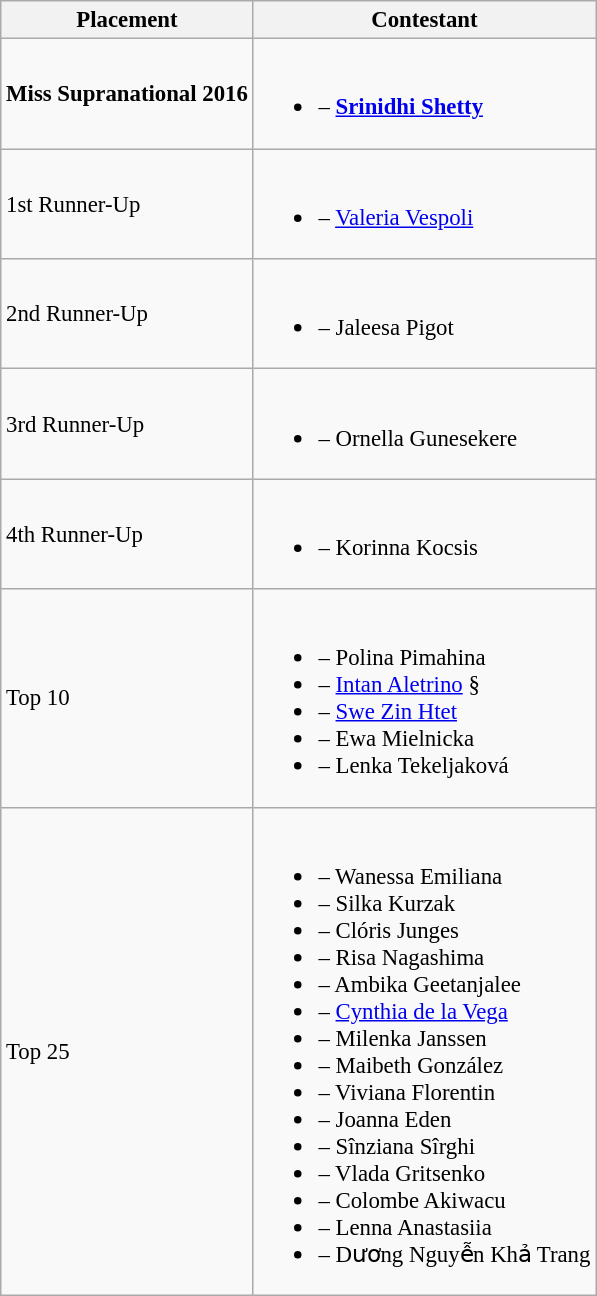<table class="wikitable sortable" style="font-size:95%;">
<tr>
<th>Placement</th>
<th>Contestant</th>
</tr>
<tr>
<td><strong>Miss Supranational 2016</strong></td>
<td><br><ul><li><strong></strong> – <strong><a href='#'>Srinidhi Shetty</a></strong></li></ul></td>
</tr>
<tr>
<td>1st Runner-Up</td>
<td><br><ul><li> – <a href='#'>Valeria Vespoli</a></li></ul></td>
</tr>
<tr>
<td>2nd Runner-Up</td>
<td><br><ul><li> – Jaleesa Pigot</li></ul></td>
</tr>
<tr>
<td>3rd Runner-Up</td>
<td><br><ul><li> – Ornella Gunesekere</li></ul></td>
</tr>
<tr>
<td>4th Runner-Up</td>
<td><br><ul><li> – Korinna Kocsis</li></ul></td>
</tr>
<tr>
<td>Top 10</td>
<td><br><ul><li> – Polina Pimahina</li><li> – <a href='#'>Intan Aletrino</a> §</li><li> – <a href='#'>Swe Zin Htet</a></li><li> – Ewa Mielnicka</li><li> – Lenka Tekeljaková</li></ul></td>
</tr>
<tr>
<td>Top 25</td>
<td><br><ul><li> – Wanessa Emiliana</li><li> – Silka Kurzak</li><li> – Clóris Junges</li><li> – Risa Nagashima</li><li> – Ambika Geetanjalee</li><li> – <a href='#'>Cynthia de la Vega</a></li><li> – Milenka Janssen</li><li> – Maibeth González</li><li> – Viviana Florentin</li><li> – Joanna Eden</li><li> – Sînziana Sîrghi</li><li> – Vlada Gritsenko</li><li> – Colombe Akiwacu</li><li> – Lenna Anastasiia</li><li> – Dương Nguyễn Khả Trang</li></ul></td>
</tr>
</table>
